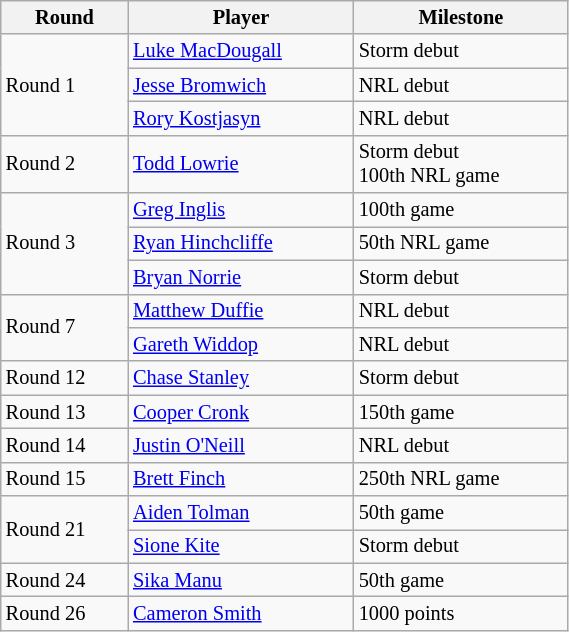<table class="wikitable"  style="font-size:85%; width:30%;">
<tr>
<th>Round</th>
<th>Player</th>
<th>Milestone</th>
</tr>
<tr>
<td rowspan=3>Round 1</td>
<td><a href='#'>Luke MacDougall</a></td>
<td>Storm debut</td>
</tr>
<tr>
<td><a href='#'>Jesse Bromwich</a></td>
<td>NRL debut</td>
</tr>
<tr>
<td><a href='#'>Rory Kostjasyn</a></td>
<td>NRL debut</td>
</tr>
<tr>
<td>Round 2</td>
<td><a href='#'>Todd Lowrie</a></td>
<td>Storm debut<br>100th NRL game</td>
</tr>
<tr>
<td rowspan=3>Round 3</td>
<td><a href='#'>Greg Inglis</a></td>
<td>100th game</td>
</tr>
<tr>
<td><a href='#'>Ryan Hinchcliffe</a></td>
<td>50th NRL game</td>
</tr>
<tr>
<td><a href='#'>Bryan Norrie</a></td>
<td>Storm debut</td>
</tr>
<tr>
<td rowspan=2>Round 7</td>
<td><a href='#'>Matthew Duffie</a></td>
<td>NRL debut</td>
</tr>
<tr>
<td><a href='#'>Gareth Widdop</a></td>
<td>NRL debut</td>
</tr>
<tr>
<td>Round 12</td>
<td><a href='#'>Chase Stanley</a></td>
<td>Storm debut</td>
</tr>
<tr>
<td>Round 13</td>
<td><a href='#'>Cooper Cronk</a></td>
<td>150th game</td>
</tr>
<tr>
<td>Round 14</td>
<td><a href='#'>Justin O'Neill</a></td>
<td>NRL debut</td>
</tr>
<tr>
<td>Round 15</td>
<td><a href='#'>Brett Finch</a></td>
<td>250th NRL game</td>
</tr>
<tr>
<td rowspan=2>Round 21</td>
<td><a href='#'>Aiden Tolman</a></td>
<td>50th game</td>
</tr>
<tr>
<td><a href='#'>Sione Kite</a></td>
<td>Storm debut</td>
</tr>
<tr>
<td>Round 24</td>
<td><a href='#'>Sika Manu</a></td>
<td>50th game</td>
</tr>
<tr>
<td>Round 26</td>
<td><a href='#'>Cameron Smith</a></td>
<td>1000 points</td>
</tr>
</table>
